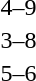<table style="text-align:center">
<tr>
<th width=200></th>
<th width=100></th>
<th width=200></th>
</tr>
<tr>
<td align=right></td>
<td>4–9</td>
<td align=left><strong></strong></td>
</tr>
<tr>
<td align=right></td>
<td>3–8</td>
<td align=left><strong></strong></td>
</tr>
<tr>
<td align=right></td>
<td>5–6</td>
<td align=left><strong></strong></td>
</tr>
</table>
